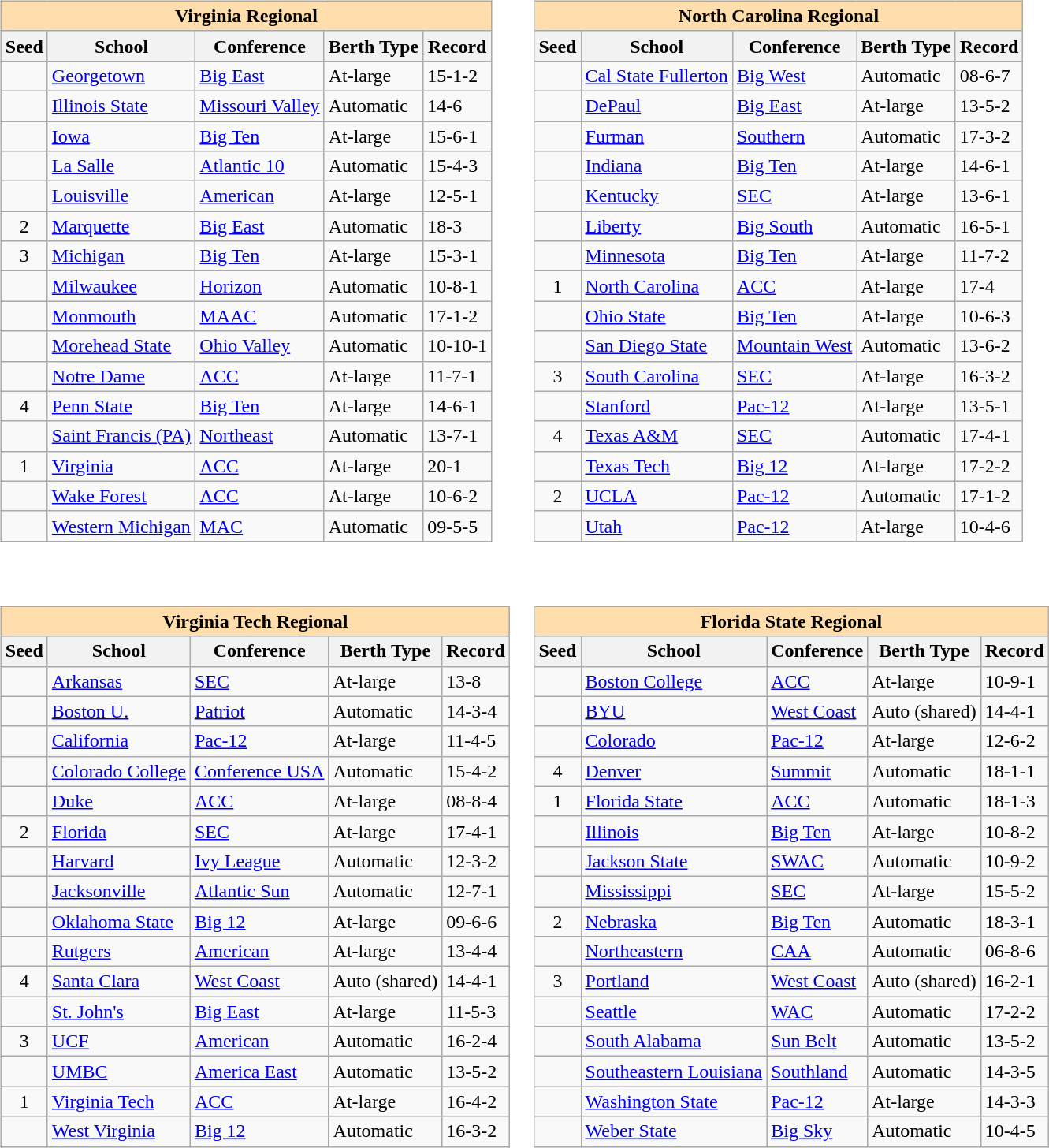<table>
<tr>
<td valign=top><br><table class="wikitable sortable">
<tr>
<th colspan="5" style="background:#ffdead;">Virginia Regional</th>
</tr>
<tr>
<th>Seed</th>
<th>School</th>
<th>Conference</th>
<th>Berth Type</th>
<th>Record</th>
</tr>
<tr>
<td></td>
<td><a href='#'>Georgetown</a></td>
<td><a href='#'>Big East</a></td>
<td>At-large</td>
<td>15-1-2</td>
</tr>
<tr>
<td></td>
<td><a href='#'>Illinois State</a></td>
<td><a href='#'>Missouri Valley</a></td>
<td>Automatic</td>
<td>14-6</td>
</tr>
<tr>
<td></td>
<td><a href='#'>Iowa</a></td>
<td><a href='#'>Big Ten</a></td>
<td>At-large</td>
<td>15-6-1</td>
</tr>
<tr>
<td></td>
<td><a href='#'>La Salle</a></td>
<td><a href='#'>Atlantic 10</a></td>
<td>Automatic</td>
<td>15-4-3</td>
</tr>
<tr>
<td></td>
<td><a href='#'>Louisville</a></td>
<td><a href='#'>American</a></td>
<td>At-large</td>
<td>12-5-1</td>
</tr>
<tr>
<td align=center>2</td>
<td><a href='#'>Marquette</a></td>
<td><a href='#'>Big East</a></td>
<td>Automatic</td>
<td>18-3</td>
</tr>
<tr>
<td align=center>3</td>
<td><a href='#'>Michigan</a></td>
<td><a href='#'>Big Ten</a></td>
<td>At-large</td>
<td>15-3-1</td>
</tr>
<tr>
<td></td>
<td><a href='#'>Milwaukee</a></td>
<td><a href='#'>Horizon</a></td>
<td>Automatic</td>
<td>10-8-1</td>
</tr>
<tr>
<td></td>
<td><a href='#'>Monmouth</a></td>
<td><a href='#'>MAAC</a></td>
<td>Automatic</td>
<td>17-1-2</td>
</tr>
<tr>
<td></td>
<td><a href='#'>Morehead State</a></td>
<td><a href='#'>Ohio Valley</a></td>
<td>Automatic</td>
<td>10-10-1</td>
</tr>
<tr>
<td></td>
<td><a href='#'>Notre Dame</a></td>
<td><a href='#'>ACC</a></td>
<td>At-large</td>
<td>11-7-1</td>
</tr>
<tr>
<td align=center>4</td>
<td><a href='#'>Penn State</a></td>
<td><a href='#'>Big Ten</a></td>
<td>At-large</td>
<td>14-6-1</td>
</tr>
<tr>
<td></td>
<td><a href='#'>Saint Francis (PA)</a></td>
<td><a href='#'>Northeast</a></td>
<td>Automatic</td>
<td>13-7-1</td>
</tr>
<tr>
<td align=center>1</td>
<td><a href='#'>Virginia</a></td>
<td><a href='#'>ACC</a></td>
<td>At-large</td>
<td>20-1</td>
</tr>
<tr>
<td></td>
<td><a href='#'>Wake Forest</a></td>
<td><a href='#'>ACC</a></td>
<td>At-large</td>
<td>10-6-2</td>
</tr>
<tr>
<td></td>
<td><a href='#'>Western Michigan</a></td>
<td><a href='#'>MAC</a></td>
<td>Automatic</td>
<td>09-5-5</td>
</tr>
</table>
</td>
<td valign=top><br><table class="wikitable sortable">
<tr>
<th colspan="5" style="background:#ffdead;">North Carolina Regional</th>
</tr>
<tr>
<th>Seed</th>
<th>School</th>
<th>Conference</th>
<th>Berth Type</th>
<th>Record</th>
</tr>
<tr>
<td></td>
<td><a href='#'>Cal State Fullerton</a></td>
<td><a href='#'>Big West</a></td>
<td>Automatic</td>
<td>08-6-7</td>
</tr>
<tr>
<td></td>
<td><a href='#'>DePaul</a></td>
<td><a href='#'>Big East</a></td>
<td>At-large</td>
<td>13-5-2</td>
</tr>
<tr>
<td></td>
<td><a href='#'>Furman</a></td>
<td><a href='#'>Southern</a></td>
<td>Automatic</td>
<td>17-3-2</td>
</tr>
<tr>
<td></td>
<td><a href='#'>Indiana</a></td>
<td><a href='#'>Big Ten</a></td>
<td>At-large</td>
<td>14-6-1</td>
</tr>
<tr>
<td></td>
<td><a href='#'>Kentucky</a></td>
<td><a href='#'>SEC</a></td>
<td>At-large</td>
<td>13-6-1</td>
</tr>
<tr>
<td></td>
<td><a href='#'>Liberty</a></td>
<td><a href='#'>Big South</a></td>
<td>Automatic</td>
<td>16-5-1</td>
</tr>
<tr>
<td></td>
<td><a href='#'>Minnesota</a></td>
<td><a href='#'>Big Ten</a></td>
<td>At-large</td>
<td>11-7-2</td>
</tr>
<tr>
<td align=center>1</td>
<td><a href='#'>North Carolina</a></td>
<td><a href='#'>ACC</a></td>
<td>At-large</td>
<td>17-4</td>
</tr>
<tr>
<td></td>
<td><a href='#'>Ohio State</a></td>
<td><a href='#'>Big Ten</a></td>
<td>At-large</td>
<td>10-6-3</td>
</tr>
<tr>
<td></td>
<td><a href='#'>San Diego State</a></td>
<td><a href='#'>Mountain West</a></td>
<td>Automatic</td>
<td>13-6-2</td>
</tr>
<tr>
<td align=center>3</td>
<td><a href='#'>South Carolina</a></td>
<td><a href='#'>SEC</a></td>
<td>At-large</td>
<td>16-3-2</td>
</tr>
<tr>
<td></td>
<td><a href='#'>Stanford</a></td>
<td><a href='#'>Pac-12</a></td>
<td>At-large</td>
<td>13-5-1</td>
</tr>
<tr>
<td align=center>4</td>
<td><a href='#'>Texas A&M</a></td>
<td><a href='#'>SEC</a></td>
<td>Automatic</td>
<td>17-4-1</td>
</tr>
<tr>
<td></td>
<td><a href='#'>Texas Tech</a></td>
<td><a href='#'>Big 12</a></td>
<td>At-large</td>
<td>17-2-2</td>
</tr>
<tr>
<td align=center>2</td>
<td><a href='#'>UCLA</a></td>
<td><a href='#'>Pac-12</a></td>
<td>Automatic</td>
<td>17-1-2</td>
</tr>
<tr>
<td></td>
<td><a href='#'>Utah</a></td>
<td><a href='#'>Pac-12</a></td>
<td>At-large</td>
<td>10-4-6</td>
</tr>
</table>
</td>
</tr>
<tr>
<td valign=top><br><table class="wikitable sortable">
<tr>
<th colspan="5" style="background:#ffdead;">Virginia Tech Regional</th>
</tr>
<tr>
<th>Seed</th>
<th>School</th>
<th>Conference</th>
<th>Berth Type</th>
<th>Record</th>
</tr>
<tr>
<td></td>
<td><a href='#'>Arkansas</a></td>
<td><a href='#'>SEC</a></td>
<td>At-large</td>
<td>13-8</td>
</tr>
<tr>
<td></td>
<td><a href='#'>Boston U.</a></td>
<td><a href='#'>Patriot</a></td>
<td>Automatic</td>
<td>14-3-4</td>
</tr>
<tr>
<td></td>
<td><a href='#'>California</a></td>
<td><a href='#'>Pac-12</a></td>
<td>At-large</td>
<td>11-4-5</td>
</tr>
<tr>
<td></td>
<td><a href='#'>Colorado College</a></td>
<td><a href='#'>Conference USA</a></td>
<td>Automatic</td>
<td>15-4-2</td>
</tr>
<tr>
<td></td>
<td><a href='#'>Duke</a></td>
<td><a href='#'>ACC</a></td>
<td>At-large</td>
<td>08-8-4</td>
</tr>
<tr>
<td align=center>2</td>
<td><a href='#'>Florida</a></td>
<td><a href='#'>SEC</a></td>
<td>At-large</td>
<td>17-4-1</td>
</tr>
<tr>
<td></td>
<td><a href='#'>Harvard</a></td>
<td><a href='#'>Ivy League</a></td>
<td>Automatic</td>
<td>12-3-2</td>
</tr>
<tr>
<td></td>
<td><a href='#'>Jacksonville</a></td>
<td><a href='#'>Atlantic Sun</a></td>
<td>Automatic</td>
<td>12-7-1</td>
</tr>
<tr>
<td></td>
<td><a href='#'>Oklahoma State</a></td>
<td><a href='#'>Big 12</a></td>
<td>At-large</td>
<td>09-6-6</td>
</tr>
<tr>
<td></td>
<td><a href='#'>Rutgers</a></td>
<td><a href='#'>American</a></td>
<td>At-large</td>
<td>13-4-4</td>
</tr>
<tr>
<td align=center>4</td>
<td><a href='#'>Santa Clara</a></td>
<td><a href='#'>West Coast</a></td>
<td>Auto (shared)</td>
<td>14-4-1</td>
</tr>
<tr>
<td></td>
<td><a href='#'>St. John's</a></td>
<td><a href='#'>Big East</a></td>
<td>At-large</td>
<td>11-5-3</td>
</tr>
<tr>
<td align=center>3</td>
<td><a href='#'>UCF</a></td>
<td><a href='#'>American</a></td>
<td>Automatic</td>
<td>16-2-4</td>
</tr>
<tr>
<td></td>
<td><a href='#'>UMBC</a></td>
<td><a href='#'>America East</a></td>
<td>Automatic</td>
<td>13-5-2</td>
</tr>
<tr>
<td align=center>1</td>
<td><a href='#'>Virginia Tech</a></td>
<td><a href='#'>ACC</a></td>
<td>At-large</td>
<td>16-4-2</td>
</tr>
<tr>
<td></td>
<td><a href='#'>West Virginia</a></td>
<td><a href='#'>Big 12</a></td>
<td>Automatic</td>
<td>16-3-2</td>
</tr>
</table>
</td>
<td valign=top><br><table class="wikitable sortable">
<tr>
<th colspan="5" style="background:#ffdead;">Florida State Regional</th>
</tr>
<tr>
<th>Seed</th>
<th>School</th>
<th>Conference</th>
<th>Berth Type</th>
<th>Record</th>
</tr>
<tr>
<td></td>
<td><a href='#'>Boston College</a></td>
<td><a href='#'>ACC</a></td>
<td>At-large</td>
<td>10-9-1</td>
</tr>
<tr>
<td></td>
<td><a href='#'>BYU</a></td>
<td><a href='#'>West Coast</a></td>
<td>Auto (shared)</td>
<td>14-4-1</td>
</tr>
<tr>
<td></td>
<td><a href='#'>Colorado</a></td>
<td><a href='#'>Pac-12</a></td>
<td>At-large</td>
<td>12-6-2</td>
</tr>
<tr>
<td align=center>4</td>
<td><a href='#'>Denver</a></td>
<td><a href='#'>Summit</a></td>
<td>Automatic</td>
<td>18-1-1</td>
</tr>
<tr>
<td align=center>1</td>
<td><a href='#'>Florida State</a></td>
<td><a href='#'>ACC</a></td>
<td>Automatic</td>
<td>18-1-3</td>
</tr>
<tr>
<td></td>
<td><a href='#'>Illinois</a></td>
<td><a href='#'>Big Ten</a></td>
<td>At-large</td>
<td>10-8-2</td>
</tr>
<tr>
<td></td>
<td><a href='#'>Jackson State</a></td>
<td><a href='#'>SWAC</a></td>
<td>Automatic</td>
<td>10-9-2</td>
</tr>
<tr>
<td></td>
<td><a href='#'>Mississippi</a></td>
<td><a href='#'>SEC</a></td>
<td>At-large</td>
<td>15-5-2</td>
</tr>
<tr>
<td align=center>2</td>
<td><a href='#'>Nebraska</a></td>
<td><a href='#'>Big Ten</a></td>
<td>Automatic</td>
<td>18-3-1</td>
</tr>
<tr>
<td></td>
<td><a href='#'>Northeastern</a></td>
<td><a href='#'>CAA</a></td>
<td>Automatic</td>
<td>06-8-6</td>
</tr>
<tr>
<td align=center>3</td>
<td><a href='#'>Portland</a></td>
<td><a href='#'>West Coast</a></td>
<td>Auto (shared)</td>
<td>16-2-1</td>
</tr>
<tr>
<td></td>
<td><a href='#'>Seattle</a></td>
<td><a href='#'>WAC</a></td>
<td>Automatic</td>
<td>17-2-2</td>
</tr>
<tr>
<td></td>
<td><a href='#'>South Alabama</a></td>
<td><a href='#'>Sun Belt</a></td>
<td>Automatic</td>
<td>13-5-2</td>
</tr>
<tr>
<td></td>
<td><a href='#'>Southeastern Louisiana</a></td>
<td><a href='#'>Southland</a></td>
<td>Automatic</td>
<td>14-3-5</td>
</tr>
<tr>
<td></td>
<td><a href='#'>Washington State</a></td>
<td><a href='#'>Pac-12</a></td>
<td>At-large</td>
<td>14-3-3</td>
</tr>
<tr>
<td></td>
<td><a href='#'>Weber State</a></td>
<td><a href='#'>Big Sky</a></td>
<td>Automatic</td>
<td>10-4-5</td>
</tr>
</table>
</td>
</tr>
</table>
